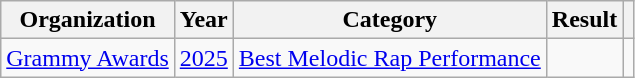<table class="wikitable sortable plainrowheaders" style="border:none; margin:0;">
<tr>
<th scope="col">Organization</th>
<th scope="col">Year</th>
<th scope="col">Category</th>
<th scope="col">Result</th>
<th class="unsortable" scope="col"></th>
</tr>
<tr>
<td><a href='#'>Grammy Awards</a></td>
<td><a href='#'>2025</a></td>
<td><a href='#'>Best Melodic Rap Performance</a></td>
<td></td>
<td></td>
</tr>
<tr>
</tr>
</table>
